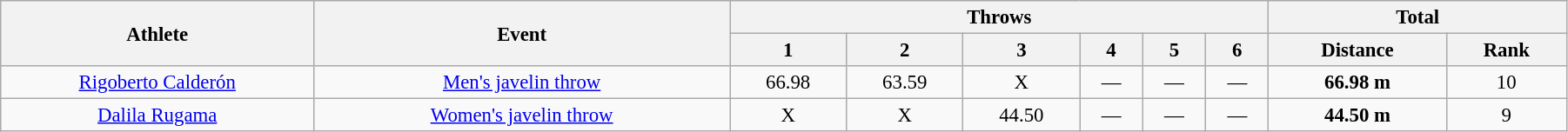<table class="wikitable" style="font-size:95%; text-align:center;" width="95%">
<tr>
<th rowspan="2">Athlete</th>
<th rowspan="2">Event</th>
<th colspan="6">Throws</th>
<th colspan="2">Total</th>
</tr>
<tr>
<th>1</th>
<th>2</th>
<th>3</th>
<th>4</th>
<th>5</th>
<th>6</th>
<th>Distance</th>
<th>Rank</th>
</tr>
<tr>
<td width=20%><a href='#'>Rigoberto Calderón</a></td>
<td><a href='#'>Men's javelin throw</a></td>
<td>66.98</td>
<td>63.59</td>
<td>X</td>
<td>—</td>
<td>—</td>
<td>—</td>
<td><strong>66.98 m</strong></td>
<td>10</td>
</tr>
<tr>
<td width=20%><a href='#'>Dalila Rugama</a></td>
<td><a href='#'>Women's javelin throw</a></td>
<td>X</td>
<td>X</td>
<td>44.50</td>
<td>—</td>
<td>—</td>
<td>—</td>
<td><strong>44.50 m</strong></td>
<td>9</td>
</tr>
</table>
